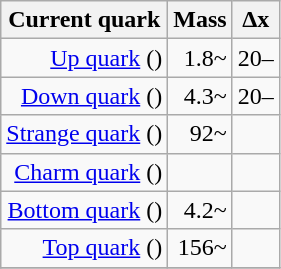<table class="wikitable" style="text-align:right;">
<tr>
<th>Current quark</th>
<th>Mass</th>
<th>Δx</th>
</tr>
<tr>
<td><a href='#'>Up quark</a> ()</td>
<td>1.8~</td>
<td>20–</td>
</tr>
<tr>
<td><a href='#'>Down quark</a> ()</td>
<td>4.3~</td>
<td>20–</td>
</tr>
<tr>
<td><a href='#'>Strange quark</a> ()</td>
<td>92~</td>
<td></td>
</tr>
<tr>
<td><a href='#'>Charm quark</a> ()</td>
<td></td>
<td></td>
</tr>
<tr>
<td><a href='#'>Bottom quark</a> ()</td>
<td>4.2~</td>
<td></td>
</tr>
<tr>
<td><a href='#'>Top quark</a> ()</td>
<td>156~</td>
<td></td>
</tr>
<tr>
</tr>
</table>
